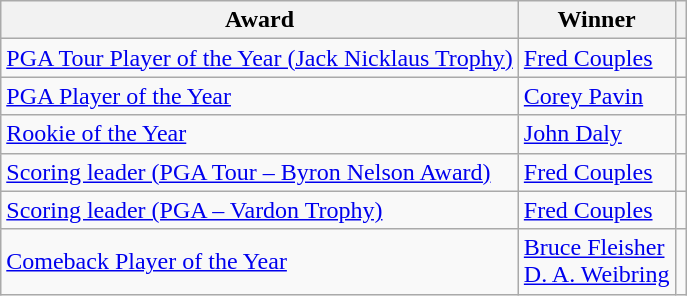<table class="wikitable">
<tr>
<th>Award</th>
<th>Winner</th>
<th></th>
</tr>
<tr>
<td><a href='#'>PGA Tour Player of the Year (Jack Nicklaus Trophy)</a></td>
<td> <a href='#'>Fred Couples</a></td>
<td></td>
</tr>
<tr>
<td><a href='#'>PGA Player of the Year</a></td>
<td> <a href='#'>Corey Pavin</a></td>
<td></td>
</tr>
<tr>
<td><a href='#'>Rookie of the Year</a></td>
<td> <a href='#'>John Daly</a></td>
<td></td>
</tr>
<tr>
<td><a href='#'>Scoring leader (PGA Tour – Byron Nelson Award)</a></td>
<td> <a href='#'>Fred Couples</a></td>
<td></td>
</tr>
<tr>
<td><a href='#'>Scoring leader (PGA – Vardon Trophy)</a></td>
<td> <a href='#'>Fred Couples</a></td>
<td></td>
</tr>
<tr>
<td><a href='#'>Comeback Player of the Year</a></td>
<td> <a href='#'>Bruce Fleisher</a><br> <a href='#'>D. A. Weibring</a></td>
<td></td>
</tr>
</table>
